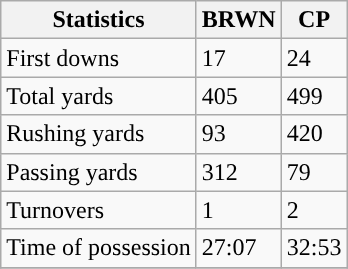<table class="wikitable">
<tr>
<th>Statistics</th>
<th>BRWN</th>
<th>CP</th>
</tr>
<tr>
<td>First downs</td>
<td>17</td>
<td>24</td>
</tr>
<tr>
<td>Total yards</td>
<td>405</td>
<td>499</td>
</tr>
<tr>
<td>Rushing yards</td>
<td>93</td>
<td>420</td>
</tr>
<tr>
<td>Passing yards</td>
<td>312</td>
<td>79</td>
</tr>
<tr>
<td>Turnovers</td>
<td>1</td>
<td>2</td>
</tr>
<tr>
<td>Time of possession</td>
<td>27:07</td>
<td>32:53</td>
</tr>
<tr>
</tr>
</table>
